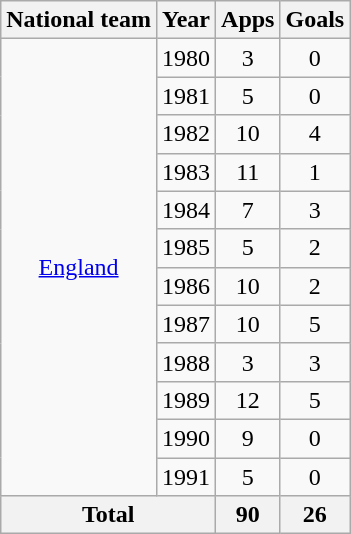<table class="wikitable" style="text-align: center;">
<tr>
<th>National team</th>
<th>Year</th>
<th>Apps</th>
<th>Goals</th>
</tr>
<tr>
<td rowspan="12"><a href='#'>England</a></td>
<td>1980</td>
<td>3</td>
<td>0</td>
</tr>
<tr>
<td>1981</td>
<td>5</td>
<td>0</td>
</tr>
<tr>
<td>1982</td>
<td>10</td>
<td>4</td>
</tr>
<tr>
<td>1983</td>
<td>11</td>
<td>1</td>
</tr>
<tr>
<td>1984</td>
<td>7</td>
<td>3</td>
</tr>
<tr>
<td>1985</td>
<td>5</td>
<td>2</td>
</tr>
<tr>
<td>1986</td>
<td>10</td>
<td>2</td>
</tr>
<tr>
<td>1987</td>
<td>10</td>
<td>5</td>
</tr>
<tr>
<td>1988</td>
<td>3</td>
<td>3</td>
</tr>
<tr>
<td>1989</td>
<td>12</td>
<td>5</td>
</tr>
<tr>
<td>1990</td>
<td>9</td>
<td>0</td>
</tr>
<tr>
<td>1991</td>
<td>5</td>
<td>0</td>
</tr>
<tr>
<th colspan="2">Total</th>
<th>90</th>
<th>26</th>
</tr>
</table>
